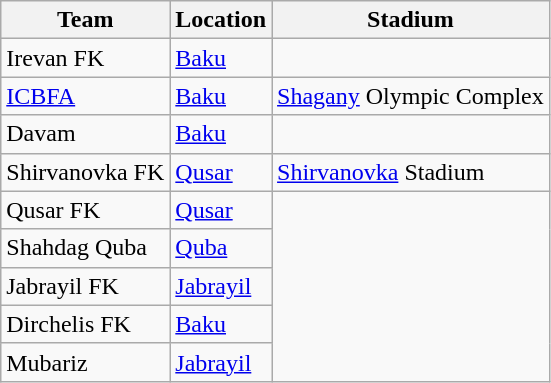<table class="wikitable sortable">
<tr>
<th>Team</th>
<th>Location</th>
<th>Stadium</th>
</tr>
<tr>
<td>Irevan FK</td>
<td><a href='#'>Baku</a></td>
</tr>
<tr>
<td><a href='#'>ICBFA</a></td>
<td><a href='#'>Baku</a></td>
<td><a href='#'>Shagany</a> Olympic Complex</td>
</tr>
<tr>
<td>Davam</td>
<td><a href='#'>Baku</a></td>
</tr>
<tr>
<td>Shirvanovka FK</td>
<td><a href='#'>Qusar</a></td>
<td><a href='#'>Shirvanovka</a> Stadium</td>
</tr>
<tr>
<td>Qusar FK</td>
<td><a href='#'>Qusar</a></td>
</tr>
<tr>
<td>Shahdag Quba</td>
<td><a href='#'>Quba</a></td>
</tr>
<tr>
<td>Jabrayil FK</td>
<td><a href='#'>Jabrayil</a></td>
</tr>
<tr>
<td>Dirchelis FK</td>
<td><a href='#'>Baku</a></td>
</tr>
<tr>
<td>Mubariz</td>
<td><a href='#'>Jabrayil</a></td>
</tr>
</table>
